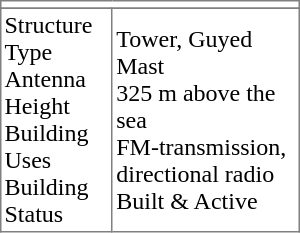<table border="1" cellpadding="2" style="margin:0 0 1em 1em; float:right; width:200px; border-collapse:collapse;" class="toccolours">
<tr style="text-align:center; background: #FFF;">
<td colspan="2"></td>
</tr>
<tr style="text-align:center; background: #FFF;">
</tr>
<tr style="vertical-align:top;">
</tr>
<tr>
<td>Structure Type<br>Antenna Height<br>Building Uses<br>Building Status</td>
<td>Tower, Guyed Mast<br>325 m above the sea<br>FM-transmission, directional radio<br>Built & Active</td>
</tr>
</table>
